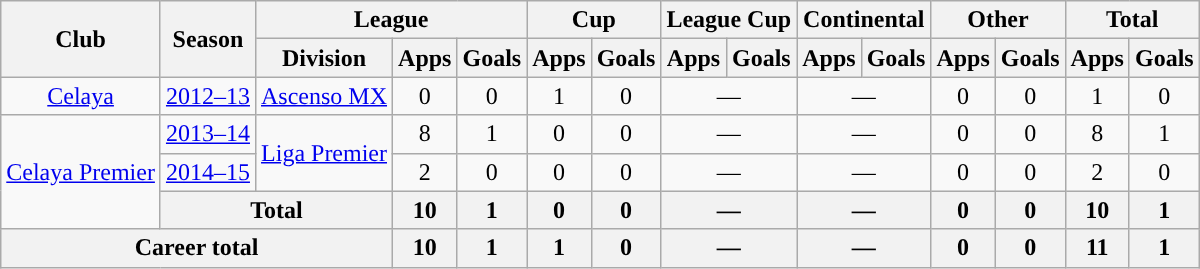<table class="wikitable" style="text-align:center">
<tr>
<th rowspan="2">Club</th>
<th rowspan="2">Season</th>
<th colspan="3">League</th>
<th colspan="2">Cup</th>
<th colspan="2">League Cup</th>
<th colspan="2">Continental</th>
<th colspan="2">Other</th>
<th colspan="2">Total</th>
</tr>
<tr>
<th>Division</th>
<th>Apps</th>
<th>Goals</th>
<th>Apps</th>
<th>Goals</th>
<th>Apps</th>
<th>Goals</th>
<th>Apps</th>
<th>Goals</th>
<th>Apps</th>
<th>Goals</th>
<th>Apps</th>
<th>Goals</th>
</tr>
<tr>
<td rowspan="1"><a href='#'>Celaya</a></td>
<td><a href='#'>2012–13</a></td>
<td rowspan="1"><a href='#'>Ascenso MX</a></td>
<td>0</td>
<td>0</td>
<td>1</td>
<td>0</td>
<td colspan="2">—</td>
<td colspan="2">—</td>
<td>0</td>
<td>0</td>
<td>1</td>
<td>0</td>
</tr>
<tr>
<td rowspan="3"><a href='#'>Celaya Premier</a></td>
<td><a href='#'>2013–14</a></td>
<td rowspan="2"><a href='#'>Liga Premier</a></td>
<td>8</td>
<td>1</td>
<td>0</td>
<td>0</td>
<td colspan="2">—</td>
<td colspan="2">—</td>
<td>0</td>
<td>0</td>
<td>8</td>
<td>1</td>
</tr>
<tr>
<td><a href='#'>2014–15</a></td>
<td>2</td>
<td>0</td>
<td>0</td>
<td>0</td>
<td colspan="2">—</td>
<td colspan="2">—</td>
<td>0</td>
<td>0</td>
<td>2</td>
<td>0</td>
</tr>
<tr>
<th colspan="2">Total</th>
<th>10</th>
<th>1</th>
<th>0</th>
<th>0</th>
<th colspan="2">—</th>
<th colspan="2">—</th>
<th>0</th>
<th>0</th>
<th>10</th>
<th>1</th>
</tr>
<tr>
<th colspan="3">Career total</th>
<th>10</th>
<th>1</th>
<th>1</th>
<th>0</th>
<th colspan="2">—</th>
<th colspan="2">—</th>
<th>0</th>
<th>0</th>
<th>11</th>
<th>1</th>
</tr>
</table>
